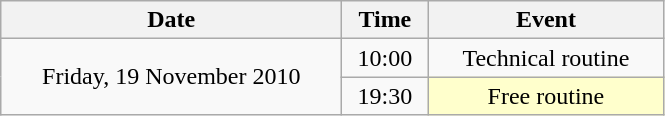<table class = "wikitable" style="text-align:center;">
<tr>
<th width=220>Date</th>
<th width=50>Time</th>
<th width=150>Event</th>
</tr>
<tr>
<td rowspan=2>Friday, 19 November 2010</td>
<td>10:00</td>
<td>Technical routine</td>
</tr>
<tr>
<td>19:30</td>
<td bgcolor=ffffcc>Free routine</td>
</tr>
</table>
